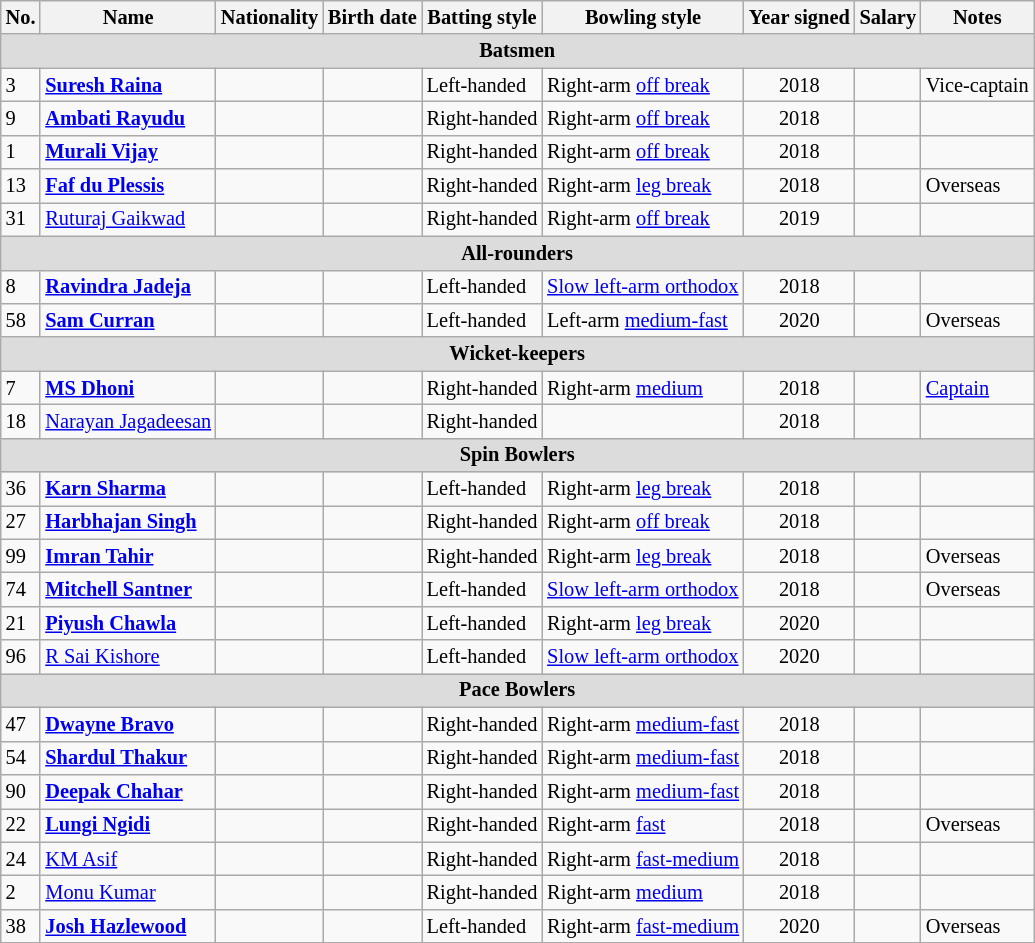<table class="wikitable"  style="font-size:85%;">
<tr>
<th>No.</th>
<th>Name</th>
<th>Nationality</th>
<th>Birth date</th>
<th>Batting style</th>
<th>Bowling style</th>
<th>Year signed</th>
<th>Salary</th>
<th>Notes</th>
</tr>
<tr>
<th colspan="9"  style="background:#dcdcdc; text-align:center;">Batsmen</th>
</tr>
<tr>
<td>3</td>
<td><strong><a href='#'>Suresh Raina</a></strong></td>
<td></td>
<td></td>
<td>Left-handed</td>
<td>Right-arm <a href='#'>off break</a></td>
<td style="text-align:center;">2018</td>
<td style="text-align:right;"></td>
<td>Vice-captain</td>
</tr>
<tr>
<td>9</td>
<td><strong><a href='#'>Ambati Rayudu</a></strong></td>
<td></td>
<td></td>
<td>Right-handed</td>
<td>Right-arm <a href='#'>off break</a></td>
<td style="text-align:center;">2018</td>
<td style="text-align:right;"></td>
<td></td>
</tr>
<tr>
<td>1</td>
<td><strong><a href='#'>Murali Vijay</a></strong></td>
<td></td>
<td></td>
<td>Right-handed</td>
<td>Right-arm <a href='#'>off break</a></td>
<td style="text-align:center;">2018</td>
<td style="text-align:right;"></td>
<td></td>
</tr>
<tr>
<td>13</td>
<td><strong><a href='#'>Faf du Plessis</a></strong></td>
<td></td>
<td></td>
<td>Right-handed</td>
<td>Right-arm <a href='#'>leg break</a></td>
<td style="text-align:center;">2018</td>
<td style="text-align:right;"></td>
<td>Overseas</td>
</tr>
<tr>
<td>31</td>
<td><a href='#'>Ruturaj Gaikwad</a></td>
<td></td>
<td></td>
<td>Right-handed</td>
<td>Right-arm <a href='#'>off break</a></td>
<td style="text-align:center;">2019</td>
<td style="text-align:right;"></td>
<td></td>
</tr>
<tr>
<th colspan="9"  style="background:#dcdcdc; text-align:center;">All-rounders</th>
</tr>
<tr>
<td>8</td>
<td><strong><a href='#'>Ravindra Jadeja</a></strong></td>
<td></td>
<td></td>
<td>Left-handed</td>
<td><a href='#'>Slow left-arm orthodox</a></td>
<td style="text-align:center;">2018</td>
<td style="text-align:right;"></td>
<td></td>
</tr>
<tr>
<td>58</td>
<td><strong><a href='#'>Sam Curran</a></strong></td>
<td></td>
<td></td>
<td>Left-handed</td>
<td>Left-arm <a href='#'>medium-fast</a></td>
<td style="text-align:center;">2020</td>
<td style="text-align:right;"></td>
<td>Overseas</td>
</tr>
<tr>
<th colspan="9"  style="background:#dcdcdc; text-align:center;">Wicket-keepers</th>
</tr>
<tr>
<td>7</td>
<td><strong><a href='#'>MS Dhoni</a></strong></td>
<td></td>
<td></td>
<td>Right-handed</td>
<td>Right-arm <a href='#'>medium</a></td>
<td style="text-align:center;">2018</td>
<td style="text-align:right;"></td>
<td><a href='#'>Captain</a></td>
</tr>
<tr>
<td>18</td>
<td><a href='#'>Narayan Jagadeesan</a></td>
<td></td>
<td></td>
<td>Right-handed</td>
<td></td>
<td style="text-align:center;">2018</td>
<td style="text-align:right;"></td>
<td></td>
</tr>
<tr>
<th colspan="9"  style="background:#dcdcdc; text-align:center;">Spin Bowlers</th>
</tr>
<tr>
<td>36</td>
<td><strong><a href='#'>Karn Sharma</a></strong></td>
<td></td>
<td></td>
<td>Left-handed</td>
<td>Right-arm <a href='#'>leg break</a></td>
<td style="text-align:center;">2018</td>
<td style="text-align:right;"></td>
<td></td>
</tr>
<tr ->
<td>27</td>
<td><strong><a href='#'>Harbhajan Singh</a></strong></td>
<td></td>
<td></td>
<td>Right-handed</td>
<td>Right-arm <a href='#'>off break</a></td>
<td style="text-align:center;">2018</td>
<td style="text-align:right;"></td>
<td></td>
</tr>
<tr>
<td>99</td>
<td><strong><a href='#'>Imran Tahir</a></strong></td>
<td></td>
<td></td>
<td>Right-handed</td>
<td>Right-arm <a href='#'>leg break</a></td>
<td style="text-align:center;">2018</td>
<td style="text-align:right;"></td>
<td>Overseas</td>
</tr>
<tr>
<td>74</td>
<td><strong><a href='#'>Mitchell Santner</a></strong></td>
<td></td>
<td></td>
<td>Left-handed</td>
<td><a href='#'>Slow left-arm orthodox</a></td>
<td style="text-align:center;">2018</td>
<td style="text-align:right;"></td>
<td>Overseas</td>
</tr>
<tr>
<td>21</td>
<td><strong><a href='#'>Piyush Chawla</a></strong></td>
<td></td>
<td></td>
<td>Left-handed</td>
<td>Right-arm <a href='#'>leg break</a></td>
<td style="text-align:center;">2020</td>
<td style="text-align:right;"></td>
<td></td>
</tr>
<tr>
<td>96</td>
<td><a href='#'>R Sai Kishore</a></td>
<td></td>
<td></td>
<td>Left-handed</td>
<td><a href='#'>Slow left-arm orthodox</a></td>
<td style="text-align:center;">2020</td>
<td style="text-align:right;"></td>
<td></td>
</tr>
<tr>
<th colspan="9"  style="background:#dcdcdc; text-align:center;">Pace Bowlers</th>
</tr>
<tr>
<td>47</td>
<td><strong><a href='#'>Dwayne Bravo</a></strong></td>
<td></td>
<td></td>
<td>Right-handed</td>
<td>Right-arm <a href='#'>medium-fast</a></td>
<td style="text-align:center;">2018</td>
<td style="text-align:right;"></td>
<td></td>
</tr>
<tr>
<td>54</td>
<td><strong><a href='#'>Shardul Thakur</a></strong></td>
<td></td>
<td></td>
<td>Right-handed</td>
<td>Right-arm <a href='#'>medium-fast</a></td>
<td style="text-align:center;">2018</td>
<td style="text-align:right;"></td>
<td></td>
</tr>
<tr>
<td>90</td>
<td><strong><a href='#'>Deepak Chahar</a></strong></td>
<td></td>
<td></td>
<td>Right-handed</td>
<td>Right-arm <a href='#'>medium-fast</a></td>
<td style="text-align:center;">2018</td>
<td style="text-align:right;"></td>
<td></td>
</tr>
<tr>
<td>22</td>
<td><strong><a href='#'>Lungi Ngidi</a></strong></td>
<td></td>
<td></td>
<td>Right-handed</td>
<td>Right-arm <a href='#'>fast</a></td>
<td style="text-align:center;">2018</td>
<td style="text-align:right;"></td>
<td>Overseas</td>
</tr>
<tr>
<td>24</td>
<td><a href='#'>KM Asif</a></td>
<td></td>
<td></td>
<td>Right-handed</td>
<td>Right-arm <a href='#'>fast-medium</a></td>
<td style="text-align:center;">2018</td>
<td style="text-align:right;"></td>
<td></td>
</tr>
<tr>
<td>2</td>
<td><a href='#'>Monu Kumar</a></td>
<td></td>
<td></td>
<td>Right-handed</td>
<td>Right-arm <a href='#'>medium</a></td>
<td style="text-align:center;">2018</td>
<td style="text-align:right;"></td>
<td></td>
</tr>
<tr>
<td>38</td>
<td><strong><a href='#'>Josh Hazlewood</a></strong></td>
<td></td>
<td></td>
<td>Left-handed</td>
<td>Right-arm <a href='#'>fast-medium</a></td>
<td style="text-align:center;">2020</td>
<td style="text-align:right;"></td>
<td>Overseas</td>
</tr>
</table>
